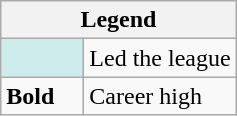<table class="wikitable">
<tr>
<th colspan="2">Legend</th>
</tr>
<tr>
<td style="background:#cfecec; width:3em;"></td>
<td>Led the league</td>
</tr>
<tr>
<td><strong>Bold</strong></td>
<td>Career high</td>
</tr>
</table>
